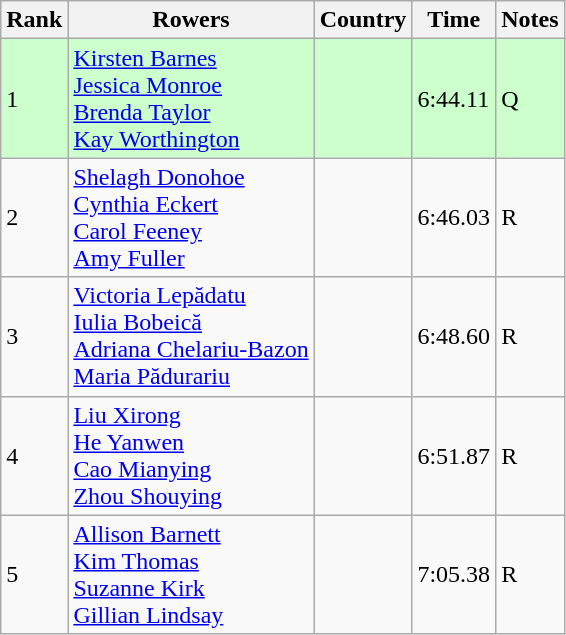<table class="wikitable">
<tr>
<th>Rank</th>
<th>Rowers</th>
<th>Country</th>
<th>Time</th>
<th>Notes</th>
</tr>
<tr bgcolor=ccffcc>
<td>1</td>
<td><a href='#'>Kirsten Barnes</a><br><a href='#'>Jessica Monroe</a><br><a href='#'>Brenda Taylor</a><br><a href='#'>Kay Worthington</a></td>
<td></td>
<td>6:44.11</td>
<td>Q</td>
</tr>
<tr>
<td>2</td>
<td><a href='#'>Shelagh Donohoe</a><br><a href='#'>Cynthia Eckert</a><br><a href='#'>Carol Feeney</a><br><a href='#'>Amy Fuller</a></td>
<td></td>
<td>6:46.03</td>
<td>R</td>
</tr>
<tr>
<td>3</td>
<td><a href='#'>Victoria Lepădatu</a><br><a href='#'>Iulia Bobeică</a><br><a href='#'>Adriana Chelariu-Bazon</a><br><a href='#'>Maria Pădurariu</a></td>
<td></td>
<td>6:48.60</td>
<td>R</td>
</tr>
<tr>
<td>4</td>
<td><a href='#'>Liu Xirong</a><br><a href='#'>He Yanwen</a><br><a href='#'>Cao Mianying</a><br><a href='#'>Zhou Shouying</a></td>
<td></td>
<td>6:51.87</td>
<td>R</td>
</tr>
<tr>
<td>5</td>
<td><a href='#'>Allison Barnett</a><br> <a href='#'>Kim Thomas</a><br> <a href='#'>Suzanne Kirk</a><br> <a href='#'>Gillian Lindsay</a></td>
<td></td>
<td>7:05.38</td>
<td>R</td>
</tr>
</table>
